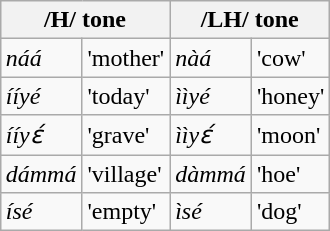<table class="wikitable" style="margin-left: auto; margin-right: auto; border: none;">
<tr>
<th colspan="2">/H/ tone</th>
<th colspan="2">/LH/ tone</th>
</tr>
<tr>
<td><em>náá</em></td>
<td>'mother'</td>
<td><em>nàá</em></td>
<td>'cow'</td>
</tr>
<tr>
<td><em>ííyé</em></td>
<td>'today'</td>
<td><em>ììyé</em></td>
<td>'honey'</td>
</tr>
<tr>
<td><em>ííyɛ́</em></td>
<td>'grave'</td>
<td><em>ììyɛ́</em></td>
<td>'moon'</td>
</tr>
<tr>
<td><em>dámmá</em></td>
<td>'village'</td>
<td><em>dàmmá</em></td>
<td>'hoe'</td>
</tr>
<tr>
<td><em>ísé</em></td>
<td>'empty'</td>
<td><em>ìsé</em></td>
<td>'dog'</td>
</tr>
</table>
